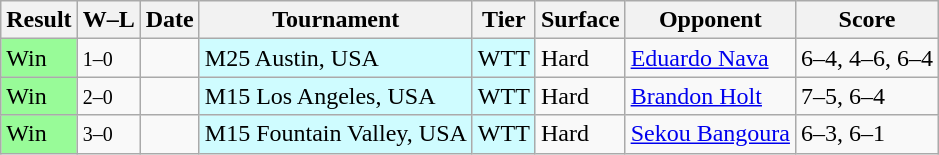<table class="sortable wikitable">
<tr>
<th>Result</th>
<th class="unsortable">W–L</th>
<th>Date</th>
<th>Tournament</th>
<th>Tier</th>
<th>Surface</th>
<th>Opponent</th>
<th class="unsortable">Score</th>
</tr>
<tr>
<td bgcolor=98FB98>Win</td>
<td><small>1–0</small></td>
<td></td>
<td style="background:#cffcff;">M25 Austin, USA</td>
<td style="background:#cffcff;">WTT</td>
<td>Hard</td>
<td> <a href='#'>Eduardo Nava</a></td>
<td>6–4, 4–6, 6–4</td>
</tr>
<tr>
<td bgcolor=98FB98>Win</td>
<td><small>2–0</small></td>
<td></td>
<td style="background:#cffcff;">M15 Los Angeles, USA</td>
<td style="background:#cffcff;">WTT</td>
<td>Hard</td>
<td> <a href='#'>Brandon Holt</a></td>
<td>7–5, 6–4</td>
</tr>
<tr>
<td bgcolor=98FB98>Win</td>
<td><small>3–0</small></td>
<td></td>
<td style="background:#cffcff;">M15 Fountain Valley, USA</td>
<td style="background:#cffcff;">WTT</td>
<td>Hard</td>
<td> <a href='#'>Sekou Bangoura</a></td>
<td>6–3, 6–1</td>
</tr>
</table>
